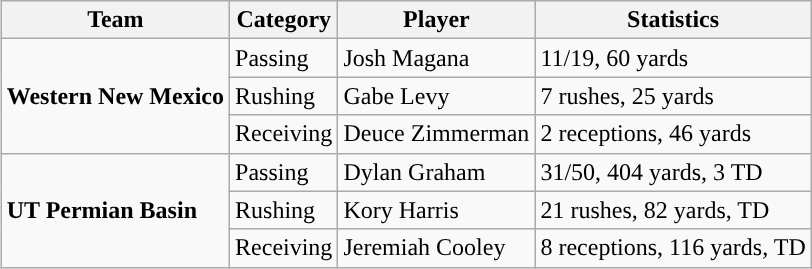<table class="wikitable" style="float: right;">
<tr>
<th>Team</th>
<th>Category</th>
<th>Player</th>
<th>Statistics</th>
</tr>
<tr>
<td rowspan=3><strong>Western New Mexico</strong></td>
<td>Passing</td>
<td>Josh Magana</td>
<td>11/19, 60 yards</td>
</tr>
<tr>
<td>Rushing</td>
<td>Gabe Levy</td>
<td>7 rushes, 25 yards</td>
</tr>
<tr>
<td>Receiving</td>
<td>Deuce Zimmerman</td>
<td>2 receptions, 46 yards</td>
</tr>
<tr>
<td rowspan=3><strong>UT Permian Basin</strong></td>
<td>Passing</td>
<td>Dylan Graham</td>
<td>31/50, 404 yards, 3 TD</td>
</tr>
<tr>
<td>Rushing</td>
<td>Kory Harris</td>
<td>21 rushes, 82 yards, TD</td>
</tr>
<tr>
<td>Receiving</td>
<td>Jeremiah Cooley</td>
<td>8 receptions, 116 yards, TD</td>
</tr>
</table>
